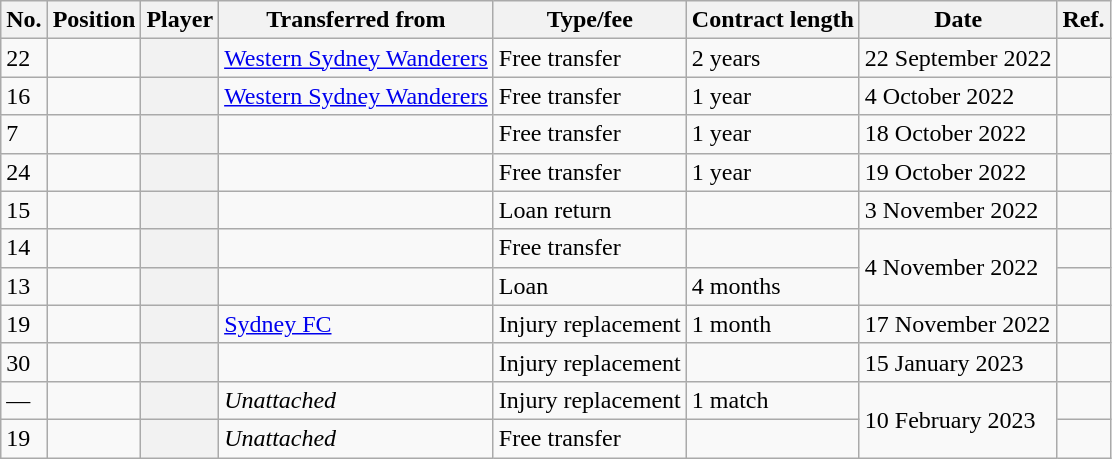<table class="wikitable plainrowheaders sortable" style="text-align:center; text-align:left">
<tr>
<th scope="col">No.</th>
<th scope="col">Position</th>
<th scope="col">Player</th>
<th scope="col">Transferred from</th>
<th scope="col">Type/fee</th>
<th scope="col">Contract length</th>
<th scope="col">Date</th>
<th class="unsortable" scope="col">Ref.</th>
</tr>
<tr>
<td>22</td>
<td></td>
<th scope="row"></th>
<td><a href='#'>Western Sydney Wanderers</a></td>
<td>Free transfer</td>
<td>2 years</td>
<td>22 September 2022</td>
<td></td>
</tr>
<tr>
<td>16</td>
<td></td>
<th scope="row"></th>
<td><a href='#'>Western Sydney Wanderers</a></td>
<td>Free transfer</td>
<td>1 year</td>
<td>4 October 2022</td>
<td></td>
</tr>
<tr>
<td>7</td>
<td></td>
<th scope="row"></th>
<td></td>
<td>Free transfer</td>
<td>1 year</td>
<td>18 October 2022</td>
<td></td>
</tr>
<tr>
<td>24</td>
<td></td>
<th scope="row"></th>
<td></td>
<td>Free transfer</td>
<td>1 year</td>
<td>19 October 2022</td>
<td></td>
</tr>
<tr>
<td>15</td>
<td></td>
<th scope="row"></th>
<td></td>
<td>Loan return</td>
<td></td>
<td>3 November 2022</td>
<td></td>
</tr>
<tr>
<td>14</td>
<td></td>
<th scope="row"></th>
<td></td>
<td>Free transfer</td>
<td></td>
<td rowspan="2">4 November 2022</td>
<td></td>
</tr>
<tr>
<td>13</td>
<td></td>
<th scope="row"></th>
<td></td>
<td>Loan</td>
<td>4 months</td>
<td></td>
</tr>
<tr>
<td>19</td>
<td></td>
<th scope="row"></th>
<td><a href='#'>Sydney FC</a></td>
<td>Injury replacement</td>
<td>1 month</td>
<td>17 November 2022</td>
<td></td>
</tr>
<tr>
<td>30</td>
<td></td>
<th scope="row"></th>
<td></td>
<td>Injury replacement</td>
<td></td>
<td>15 January 2023</td>
<td></td>
</tr>
<tr>
<td>—</td>
<td></td>
<th scope="row"></th>
<td><em>Unattached</em></td>
<td>Injury replacement</td>
<td>1 match</td>
<td rowspan="2">10 February 2023</td>
<td></td>
</tr>
<tr>
<td>19</td>
<td></td>
<th scope="row"></th>
<td><em>Unattached</em></td>
<td>Free transfer</td>
<td></td>
<td></td>
</tr>
</table>
